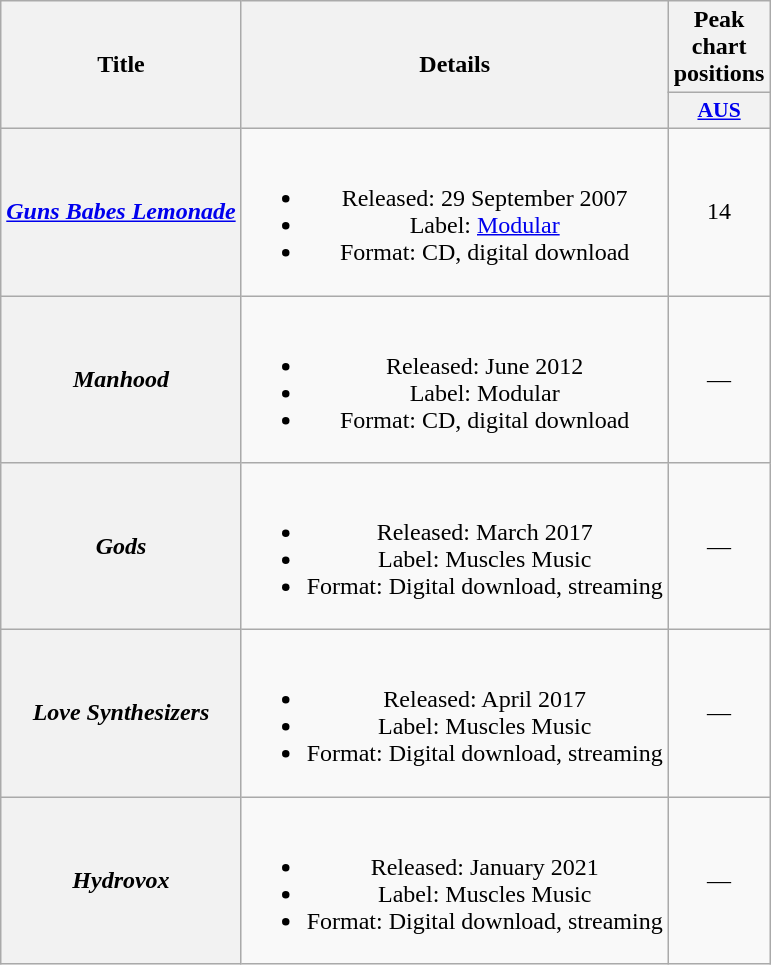<table class="wikitable plainrowheaders" style="text-align:center;">
<tr>
<th scope="col" rowspan="2">Title</th>
<th scope="col" rowspan="2">Details</th>
<th scope="col" colspan="1">Peak chart positions</th>
</tr>
<tr>
<th scope="col" style="width:3em; font-size:90%"><a href='#'>AUS</a><br></th>
</tr>
<tr>
<th scope="row"><em><a href='#'>Guns Babes Lemonade</a></em></th>
<td><br><ul><li>Released: 29 September 2007</li><li>Label: <a href='#'>Modular</a></li><li>Format: CD, digital download</li></ul></td>
<td>14</td>
</tr>
<tr>
<th scope="row"><em>Manhood</em></th>
<td><br><ul><li>Released: June 2012</li><li>Label: Modular</li><li>Format: CD, digital download</li></ul></td>
<td>—</td>
</tr>
<tr>
<th scope="row"><em>Gods</em></th>
<td><br><ul><li>Released: March 2017</li><li>Label: Muscles Music</li><li>Format: Digital download, streaming</li></ul></td>
<td>—</td>
</tr>
<tr>
<th scope="row"><em>Love Synthesizers</em></th>
<td><br><ul><li>Released: April 2017</li><li>Label: Muscles Music</li><li>Format: Digital download, streaming</li></ul></td>
<td>—</td>
</tr>
<tr>
<th scope="row"><em>Hydrovox</em></th>
<td><br><ul><li>Released: January 2021</li><li>Label: Muscles Music</li><li>Format: Digital download, streaming</li></ul></td>
<td>—</td>
</tr>
</table>
